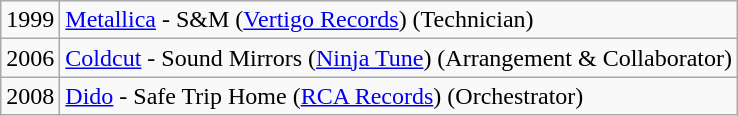<table class="wikitable">
<tr>
<td>1999</td>
<td><a href='#'>Metallica</a> - S&M (<a href='#'>Vertigo Records</a>) (Technician)</td>
</tr>
<tr>
<td>2006</td>
<td><a href='#'>Coldcut</a> - Sound Mirrors (<a href='#'>Ninja Tune</a>) (Arrangement & Collaborator)</td>
</tr>
<tr>
<td>2008</td>
<td><a href='#'>Dido</a> - Safe Trip Home (<a href='#'>RCA Records</a>) (Orchestrator)</td>
</tr>
</table>
